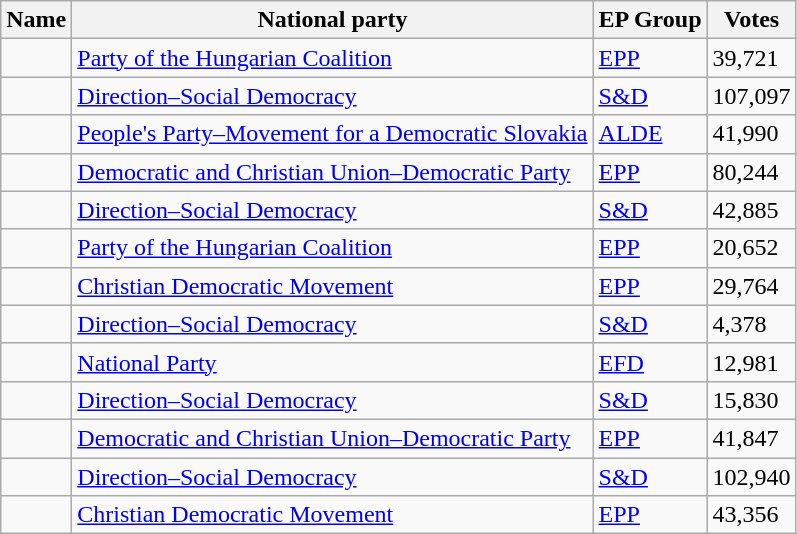<table class="sortable wikitable">
<tr>
<th>Name</th>
<th>National party</th>
<th>EP Group</th>
<th>Votes</th>
</tr>
<tr>
<td></td>
<td> <a href='#'>Party of the Hungarian Coalition</a></td>
<td> <a href='#'>EPP</a></td>
<td>39,721</td>
</tr>
<tr>
<td></td>
<td> <a href='#'>Direction–Social Democracy</a></td>
<td> <a href='#'>S&D</a></td>
<td>107,097</td>
</tr>
<tr>
<td></td>
<td> <a href='#'>People's Party–Movement for a Democratic Slovakia</a></td>
<td> <a href='#'>ALDE</a></td>
<td>41,990</td>
</tr>
<tr>
<td></td>
<td> <a href='#'>Democratic and Christian Union–Democratic Party</a></td>
<td> <a href='#'>EPP</a></td>
<td>80,244</td>
</tr>
<tr>
<td></td>
<td> <a href='#'>Direction–Social Democracy</a></td>
<td> <a href='#'>S&D</a></td>
<td>42,885</td>
</tr>
<tr>
<td></td>
<td> <a href='#'>Party of the Hungarian Coalition</a></td>
<td> <a href='#'>EPP</a></td>
<td>20,652</td>
</tr>
<tr>
<td></td>
<td> <a href='#'>Christian Democratic Movement</a></td>
<td> <a href='#'>EPP</a></td>
<td>29,764</td>
</tr>
<tr>
<td></td>
<td> <a href='#'>Direction–Social Democracy</a></td>
<td> <a href='#'>S&D</a></td>
<td>4,378</td>
</tr>
<tr>
<td></td>
<td> <a href='#'>National Party</a></td>
<td> <a href='#'>EFD</a></td>
<td>12,981</td>
</tr>
<tr>
<td></td>
<td> <a href='#'>Direction–Social Democracy</a></td>
<td> <a href='#'>S&D</a></td>
<td>15,830</td>
</tr>
<tr>
<td></td>
<td> <a href='#'>Democratic and Christian Union–Democratic Party</a></td>
<td> <a href='#'>EPP</a></td>
<td>41,847</td>
</tr>
<tr>
<td></td>
<td> <a href='#'>Direction–Social Democracy</a></td>
<td> <a href='#'>S&D</a></td>
<td>102,940</td>
</tr>
<tr>
<td></td>
<td> <a href='#'>Christian Democratic Movement</a></td>
<td> <a href='#'>EPP</a></td>
<td>43,356</td>
</tr>
</table>
